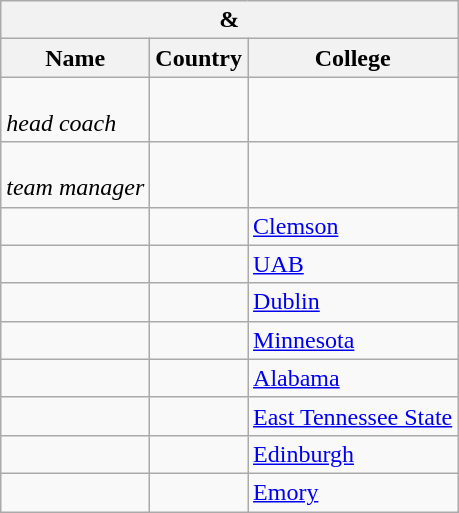<table class="wikitable sortable">
<tr>
<th colspan=3> & </th>
</tr>
<tr>
<th>Name</th>
<th>Country</th>
<th>College</th>
</tr>
<tr>
<td><br><em>head coach</em></td>
<td></td>
<td></td>
</tr>
<tr>
<td><br><em>team manager</em></td>
<td></td>
<td></td>
</tr>
<tr>
<td></td>
<td></td>
<td><a href='#'>Clemson</a></td>
</tr>
<tr>
<td></td>
<td></td>
<td><a href='#'>UAB</a></td>
</tr>
<tr>
<td></td>
<td></td>
<td><a href='#'>Dublin</a></td>
</tr>
<tr>
<td></td>
<td></td>
<td><a href='#'>Minnesota</a></td>
</tr>
<tr>
<td></td>
<td></td>
<td><a href='#'>Alabama</a></td>
</tr>
<tr>
<td></td>
<td></td>
<td><a href='#'>East Tennessee State</a></td>
</tr>
<tr>
<td></td>
<td></td>
<td><a href='#'>Edinburgh</a></td>
</tr>
<tr>
<td></td>
<td></td>
<td><a href='#'>Emory</a></td>
</tr>
</table>
